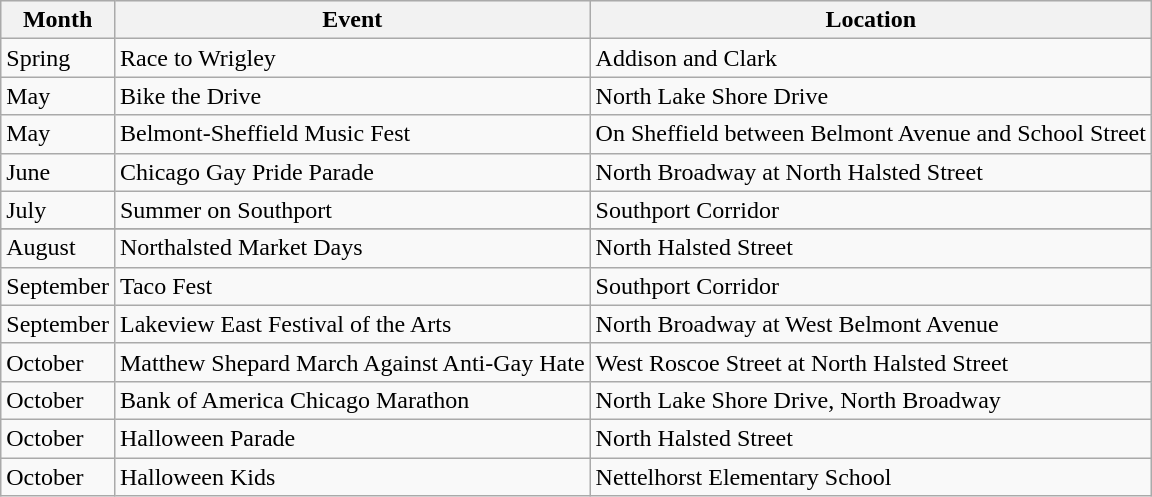<table class="wikitable">
<tr style=background:#efefef;>
<th>Month</th>
<th>Event</th>
<th>Location</th>
</tr>
<tr>
<td>Spring</td>
<td>Race to Wrigley</td>
<td>Addison and Clark</td>
</tr>
<tr>
<td>May</td>
<td>Bike the Drive</td>
<td>North Lake Shore Drive</td>
</tr>
<tr>
<td>May</td>
<td>Belmont-Sheffield Music Fest</td>
<td>On Sheffield between Belmont Avenue and School Street</td>
</tr>
<tr>
<td>June</td>
<td>Chicago Gay Pride Parade</td>
<td>North Broadway at North Halsted Street</td>
</tr>
<tr>
<td>July</td>
<td>Summer on Southport</td>
<td>Southport Corridor</td>
</tr>
<tr July || Lakeview Garden Walk || Various>
</tr>
<tr>
<td>August</td>
<td>Northalsted Market Days</td>
<td>North Halsted Street</td>
</tr>
<tr>
<td>September</td>
<td>Taco Fest</td>
<td>Southport Corridor</td>
</tr>
<tr>
<td>September</td>
<td>Lakeview East Festival of the Arts</td>
<td>North Broadway at West Belmont Avenue</td>
</tr>
<tr>
<td>October</td>
<td>Matthew Shepard March Against Anti-Gay Hate</td>
<td>West Roscoe Street at North Halsted Street</td>
</tr>
<tr>
<td>October</td>
<td>Bank of America Chicago Marathon</td>
<td>North Lake Shore Drive, North Broadway</td>
</tr>
<tr>
<td>October</td>
<td>Halloween Parade</td>
<td>North Halsted Street</td>
</tr>
<tr>
<td>October</td>
<td>Halloween Kids</td>
<td>Nettelhorst Elementary School</td>
</tr>
</table>
